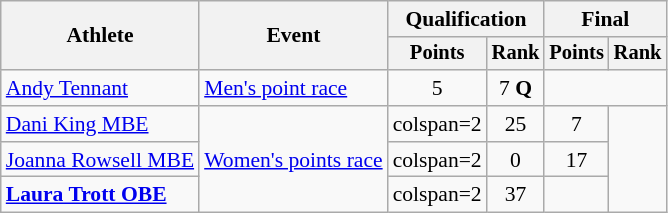<table class="wikitable" style="font-size:90%;">
<tr>
<th rowspan=2>Athlete</th>
<th rowspan=2>Event</th>
<th colspan=2>Qualification</th>
<th colspan=2>Final</th>
</tr>
<tr style="font-size:95%">
<th>Points</th>
<th>Rank</th>
<th>Points</th>
<th>Rank</th>
</tr>
<tr align=center>
<td align=left><a href='#'>Andy Tennant</a></td>
<td align=left><a href='#'>Men's point race</a></td>
<td>5</td>
<td>7 <strong>Q</strong></td>
<td colspan="2"></td>
</tr>
<tr align=center>
<td align=left><a href='#'>Dani King MBE</a></td>
<td style="text-align:left;" rowspan="3"><a href='#'>Women's points race</a></td>
<td>colspan=2 </td>
<td>25</td>
<td>7</td>
</tr>
<tr align=center>
<td align=left><a href='#'>Joanna Rowsell MBE</a></td>
<td>colspan=2 </td>
<td>0</td>
<td>17</td>
</tr>
<tr align=center>
<td align=left><strong><a href='#'>Laura Trott OBE</a></strong></td>
<td>colspan=2 </td>
<td>37</td>
<td></td>
</tr>
</table>
